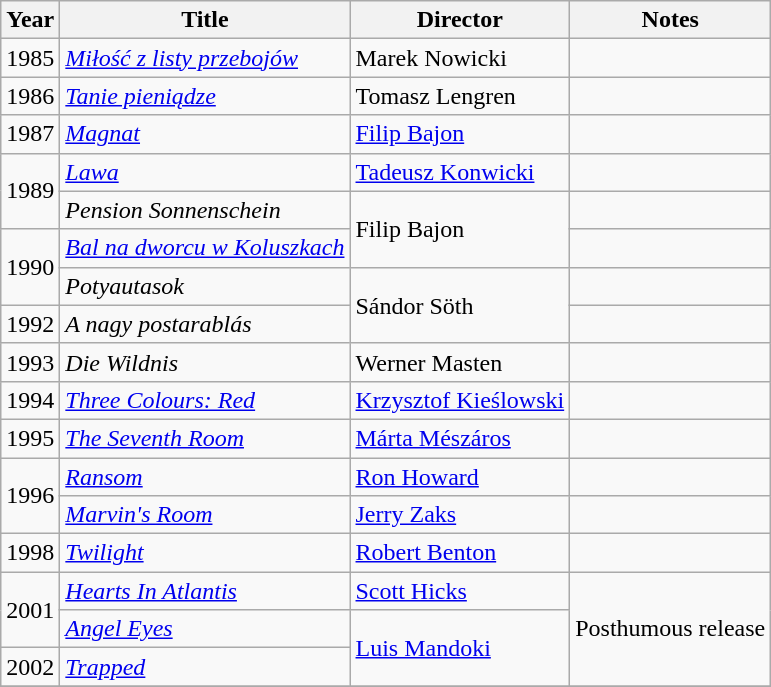<table class="wikitable">
<tr>
<th>Year</th>
<th>Title</th>
<th>Director</th>
<th>Notes</th>
</tr>
<tr>
<td>1985</td>
<td><em><a href='#'>Miłość z listy przebojów</a></em></td>
<td>Marek Nowicki</td>
<td></td>
</tr>
<tr>
<td>1986</td>
<td><em><a href='#'>Tanie pieniądze</a></em></td>
<td>Tomasz Lengren</td>
<td></td>
</tr>
<tr>
<td>1987</td>
<td><em><a href='#'>Magnat</a></em></td>
<td><a href='#'>Filip Bajon</a></td>
<td></td>
</tr>
<tr>
<td rowspan=2>1989</td>
<td><em><a href='#'>Lawa</a></em></td>
<td><a href='#'>Tadeusz Konwicki</a></td>
<td></td>
</tr>
<tr>
<td><em>Pension Sonnenschein</em></td>
<td rowspan=2>Filip Bajon</td>
<td></td>
</tr>
<tr>
<td rowspan=2>1990</td>
<td><em><a href='#'>Bal na dworcu w Koluszkach</a></em></td>
<td></td>
</tr>
<tr>
<td><em>Potyautasok</em></td>
<td rowspan=2>Sándor Söth</td>
<td></td>
</tr>
<tr>
<td>1992</td>
<td><em>A nagy postarablás</em></td>
<td></td>
</tr>
<tr>
<td>1993</td>
<td><em>Die Wildnis</em></td>
<td>Werner Masten</td>
<td></td>
</tr>
<tr>
<td>1994</td>
<td><em><a href='#'>Three Colours: Red</a></em></td>
<td><a href='#'>Krzysztof Kieślowski</a></td>
<td></td>
</tr>
<tr>
<td>1995</td>
<td><em><a href='#'>The Seventh Room</a></em></td>
<td><a href='#'>Márta Mészáros</a></td>
<td></td>
</tr>
<tr>
<td rowspan=2>1996</td>
<td><em><a href='#'>Ransom</a></em></td>
<td><a href='#'>Ron Howard</a></td>
<td></td>
</tr>
<tr>
<td><em><a href='#'>Marvin's Room</a></em></td>
<td><a href='#'>Jerry Zaks</a></td>
<td></td>
</tr>
<tr>
<td>1998</td>
<td><em><a href='#'>Twilight</a></em></td>
<td><a href='#'>Robert Benton</a></td>
<td></td>
</tr>
<tr>
<td rowspan=2>2001</td>
<td><em><a href='#'>Hearts In Atlantis</a></em></td>
<td><a href='#'>Scott Hicks</a></td>
<td rowspan=3>Posthumous release</td>
</tr>
<tr>
<td><em><a href='#'>Angel Eyes</a></em></td>
<td rowspan=2><a href='#'>Luis Mandoki</a></td>
</tr>
<tr>
<td>2002</td>
<td><em><a href='#'>Trapped</a></em></td>
</tr>
<tr>
</tr>
</table>
